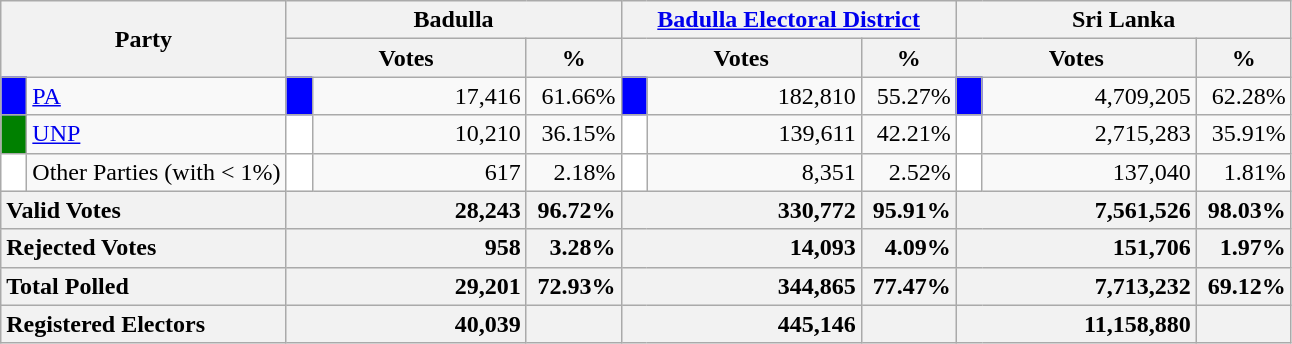<table class="wikitable">
<tr>
<th colspan="2" width="144px"rowspan="2">Party</th>
<th colspan="3" width="216px">Badulla</th>
<th colspan="3" width="216px"><a href='#'>Badulla Electoral District</a></th>
<th colspan="3" width="216px">Sri Lanka</th>
</tr>
<tr>
<th colspan="2" width="144px">Votes</th>
<th>%</th>
<th colspan="2" width="144px">Votes</th>
<th>%</th>
<th colspan="2" width="144px">Votes</th>
<th>%</th>
</tr>
<tr>
<td style="background-color:blue;" width="10px"></td>
<td style="text-align:left;"><a href='#'>PA</a></td>
<td style="background-color:blue;" width="10px"></td>
<td style="text-align:right;">17,416</td>
<td style="text-align:right;">61.66%</td>
<td style="background-color:blue;" width="10px"></td>
<td style="text-align:right;">182,810</td>
<td style="text-align:right;">55.27%</td>
<td style="background-color:blue;" width="10px"></td>
<td style="text-align:right;">4,709,205</td>
<td style="text-align:right;">62.28%</td>
</tr>
<tr>
<td style="background-color:green;" width="10px"></td>
<td style="text-align:left;"><a href='#'>UNP</a></td>
<td style="background-color:white;" width="10px"></td>
<td style="text-align:right;">10,210</td>
<td style="text-align:right;">36.15%</td>
<td style="background-color:white;" width="10px"></td>
<td style="text-align:right;">139,611</td>
<td style="text-align:right;">42.21%</td>
<td style="background-color:white;" width="10px"></td>
<td style="text-align:right;">2,715,283</td>
<td style="text-align:right;">35.91%</td>
</tr>
<tr>
<td style="background-color:white;" width="10px"></td>
<td style="text-align:left;">Other Parties (with < 1%)</td>
<td style="background-color:white;" width="10px"></td>
<td style="text-align:right;">617</td>
<td style="text-align:right;">2.18%</td>
<td style="background-color:white;" width="10px"></td>
<td style="text-align:right;">8,351</td>
<td style="text-align:right;">2.52%</td>
<td style="background-color:white;" width="10px"></td>
<td style="text-align:right;">137,040</td>
<td style="text-align:right;">1.81%</td>
</tr>
<tr>
<th colspan="2" width="144px"style="text-align:left;">Valid Votes</th>
<th style="text-align:right;"colspan="2" width="144px">28,243</th>
<th style="text-align:right;">96.72%</th>
<th style="text-align:right;"colspan="2" width="144px">330,772</th>
<th style="text-align:right;">95.91%</th>
<th style="text-align:right;"colspan="2" width="144px">7,561,526</th>
<th style="text-align:right;">98.03%</th>
</tr>
<tr>
<th colspan="2" width="144px"style="text-align:left;">Rejected Votes</th>
<th style="text-align:right;"colspan="2" width="144px">958</th>
<th style="text-align:right;">3.28%</th>
<th style="text-align:right;"colspan="2" width="144px">14,093</th>
<th style="text-align:right;">4.09%</th>
<th style="text-align:right;"colspan="2" width="144px">151,706</th>
<th style="text-align:right;">1.97%</th>
</tr>
<tr>
<th colspan="2" width="144px"style="text-align:left;">Total Polled</th>
<th style="text-align:right;"colspan="2" width="144px">29,201</th>
<th style="text-align:right;">72.93%</th>
<th style="text-align:right;"colspan="2" width="144px">344,865</th>
<th style="text-align:right;">77.47%</th>
<th style="text-align:right;"colspan="2" width="144px">7,713,232</th>
<th style="text-align:right;">69.12%</th>
</tr>
<tr>
<th colspan="2" width="144px"style="text-align:left;">Registered Electors</th>
<th style="text-align:right;"colspan="2" width="144px">40,039</th>
<th></th>
<th style="text-align:right;"colspan="2" width="144px">445,146</th>
<th></th>
<th style="text-align:right;"colspan="2" width="144px">11,158,880</th>
<th></th>
</tr>
</table>
